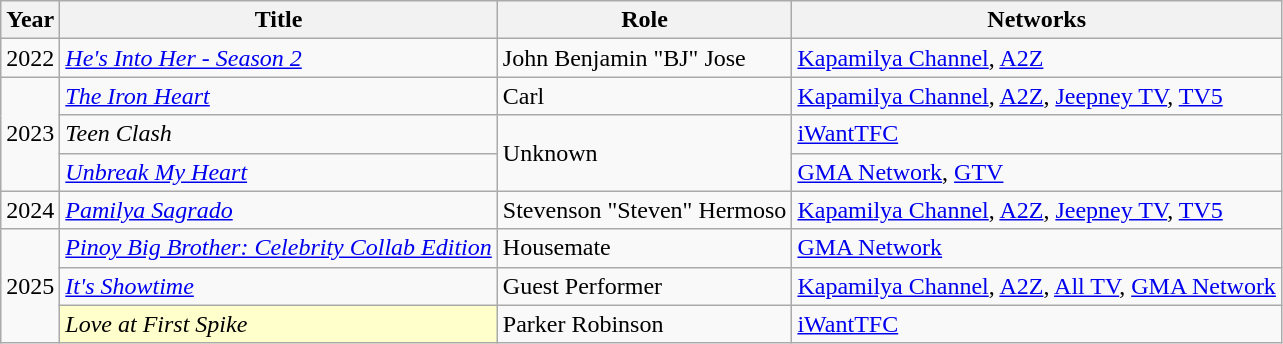<table class="wikitable">
<tr>
<th>Year</th>
<th>Title</th>
<th>Role</th>
<th>Networks</th>
</tr>
<tr>
<td>2022</td>
<td><em><a href='#'>He's Into Her - Season 2</a></em></td>
<td>John Benjamin "BJ" Jose</td>
<td><a href='#'>Kapamilya Channel</a>, <a href='#'>A2Z</a></td>
</tr>
<tr>
<td rowspan="3">2023</td>
<td><em><a href='#'>The Iron Heart</a></em></td>
<td>Carl</td>
<td><a href='#'>Kapamilya Channel</a>, <a href='#'>A2Z</a>, <a href='#'>Jeepney TV</a>, <a href='#'>TV5</a></td>
</tr>
<tr>
<td><em>Teen Clash</em></td>
<td rowspan="2">Unknown</td>
<td><a href='#'>iWantTFC</a></td>
</tr>
<tr>
<td><em><a href='#'>Unbreak My Heart</a></em></td>
<td><a href='#'>GMA Network</a>, <a href='#'>GTV</a></td>
</tr>
<tr>
<td>2024</td>
<td><em><a href='#'>Pamilya Sagrado</a></em></td>
<td>Stevenson "Steven" Hermoso</td>
<td><a href='#'>Kapamilya Channel</a>, <a href='#'>A2Z</a>, <a href='#'>Jeepney TV</a>, <a href='#'>TV5</a></td>
</tr>
<tr>
<td rowspan="3">2025</td>
<td><em><a href='#'>Pinoy Big Brother: Celebrity Collab Edition</a></em></td>
<td>Housemate</td>
<td><a href='#'>GMA Network</a></td>
</tr>
<tr>
<td><em><a href='#'>It's Showtime</a></em></td>
<td>Guest Performer</td>
<td><a href='#'>Kapamilya Channel</a>, <a href='#'>A2Z</a>, <a href='#'>All TV</a>, <a href='#'>GMA Network</a></td>
</tr>
<tr>
<td style="background:#FFFFCC; "><em>Love at First Spike</em></td>
<td>Parker Robinson</td>
<td><a href='#'>iWantTFC</a></td>
</tr>
</table>
